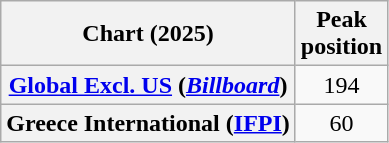<table class="wikitable plainrowheaders" style="text-align:center">
<tr>
<th scope="col">Chart (2025)</th>
<th scope="col">Peak<br>position</th>
</tr>
<tr>
<th scope="row"><a href='#'>Global Excl. US</a> (<em><a href='#'>Billboard</a></em>)</th>
<td>194</td>
</tr>
<tr>
<th scope="row">Greece International (<a href='#'>IFPI</a>)</th>
<td>60</td>
</tr>
</table>
